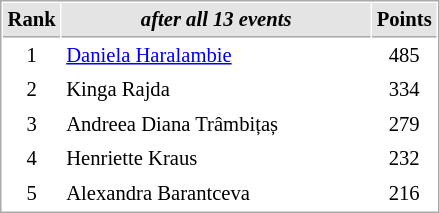<table cellspacing="1" cellpadding="3" style="border:1px solid #aaa; font-size:86%;">
<tr style="background:#e4e4e4;">
<th style="border-bottom:1px solid #AAAAAA" width=10>Rank</th>
<th style="border-bottom:1px solid #AAAAAA" width=200><em>after all 13 events</em></th>
<th style="border-bottom:1px solid #AAAAAA" width=20>Points</th>
</tr>
<tr>
<td align=center>1</td>
<td> <a href='#'>Daniela Haralambie</a></td>
<td align=center>485</td>
</tr>
<tr>
<td align=center>2</td>
<td> Kinga Rajda</td>
<td align=center>334</td>
</tr>
<tr>
<td align=center>3</td>
<td> Andreea Diana Trâmbițaș</td>
<td align=center>279</td>
</tr>
<tr>
<td align=center>4</td>
<td> Henriette Kraus</td>
<td align=center>232</td>
</tr>
<tr>
<td align=center>5</td>
<td> Alexandra Barantceva</td>
<td align=center>216</td>
</tr>
</table>
